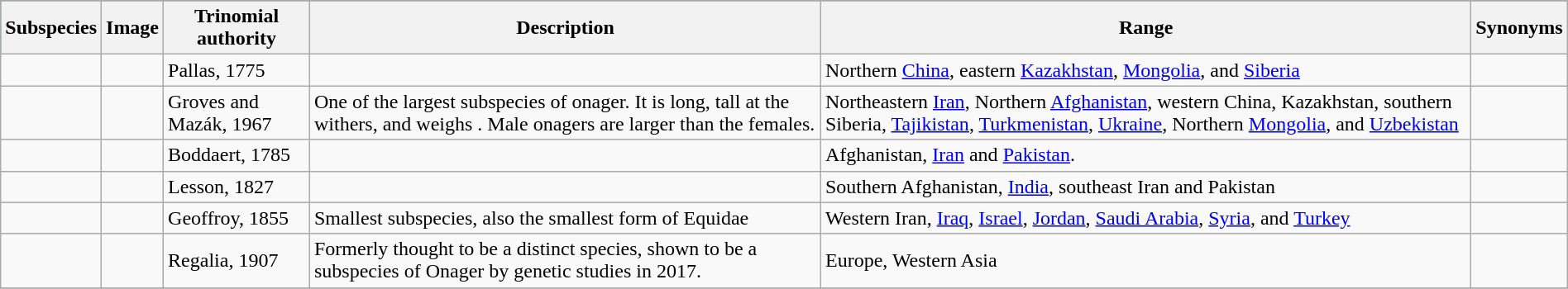<table class="wikitable collapsed" style="width:100%;">
<tr style="background:#115a6c;">
<th>Subspecies</th>
<th>Image</th>
<th>Trinomial authority</th>
<th>Description</th>
<th>Range</th>
<th>Synonyms</th>
</tr>
<tr>
<td></td>
<td></td>
<td>Pallas, 1775</td>
<td></td>
<td>Northern <a href='#'>China</a>, eastern <a href='#'>Kazakhstan</a>, <a href='#'>Mongolia</a>, and <a href='#'>Siberia</a></td>
<td></td>
</tr>
<tr>
<td></td>
<td></td>
<td>Groves and Mazák, 1967</td>
<td>One of the largest subspecies of onager. It is  long,  tall at the withers, and weighs . Male onagers are larger than the females.</td>
<td>Northeastern <a href='#'>Iran</a>, Northern <a href='#'>Afghanistan</a>, western China, Kazakhstan, southern Siberia, <a href='#'>Tajikistan</a>, <a href='#'>Turkmenistan</a>, <a href='#'>Ukraine</a>, Northern <a href='#'>Mongolia</a>, and <a href='#'>Uzbekistan</a></td>
<td></td>
</tr>
<tr>
<td></td>
<td></td>
<td>Boddaert, 1785</td>
<td></td>
<td>Afghanistan, <a href='#'>Iran</a> and <a href='#'>Pakistan</a>.</td>
<td></td>
</tr>
<tr>
<td></td>
<td></td>
<td>Lesson, 1827</td>
<td></td>
<td>Southern Afghanistan, <a href='#'>India</a>, southeast Iran and Pakistan</td>
<td></td>
</tr>
<tr>
<td></td>
<td></td>
<td>Geoffroy, 1855</td>
<td>Smallest subspecies, also the smallest form of Equidae</td>
<td>Western Iran, <a href='#'>Iraq</a>, <a href='#'>Israel</a>, <a href='#'>Jordan</a>, <a href='#'>Saudi Arabia</a>, <a href='#'>Syria</a>, and <a href='#'>Turkey</a></td>
<td></td>
</tr>
<tr>
<td></td>
<td></td>
<td>Regalia, 1907</td>
<td>Formerly thought to be a distinct species, shown to be a subspecies of Onager by genetic studies in 2017.</td>
<td>Europe, Western Asia</td>
<td></td>
</tr>
<tr>
</tr>
</table>
